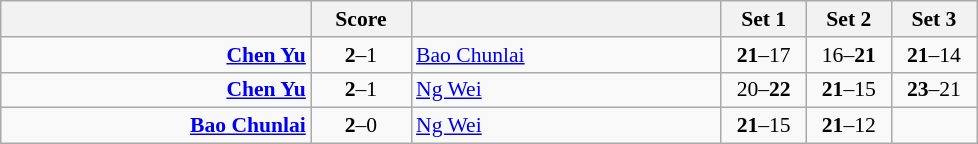<table class="wikitable" style="text-align:center; font-size:90%">
<tr>
<th align="right" width="200"></th>
<th width="60">Score</th>
<th align="left" width="200"></th>
<th width="50">Set 1</th>
<th width="50">Set 2</th>
<th width="50">Set 3</th>
</tr>
<tr>
<td align="right"><strong><a href='#'>Chen Yu</a> </strong></td>
<td align="center"><strong>2</strong>–1</td>
<td align="left"> <a href='#'>Bao Chunlai</a></td>
<td><strong>21</strong>–17</td>
<td>16–<strong>21</strong></td>
<td><strong>21</strong>–14</td>
</tr>
<tr>
<td align="right"><strong><a href='#'>Chen Yu</a> </strong></td>
<td align="center"><strong>2</strong>–1</td>
<td align="left"> <a href='#'>Ng Wei</a></td>
<td>20–<strong>22</strong></td>
<td><strong>21</strong>–15</td>
<td><strong>23</strong>–21</td>
</tr>
<tr>
<td align="right"><strong><a href='#'>Bao Chunlai</a> </strong></td>
<td align="center"><strong>2</strong>–0</td>
<td align="left"> <a href='#'>Ng Wei</a></td>
<td><strong>21</strong>–15</td>
<td><strong>21</strong>–12</td>
<td></td>
</tr>
</table>
